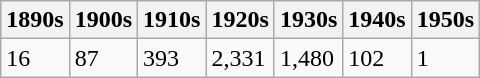<table class=wikitable>
<tr>
<th>1890s</th>
<th>1900s</th>
<th>1910s</th>
<th>1920s</th>
<th>1930s</th>
<th>1940s</th>
<th>1950s</th>
</tr>
<tr>
<td>16</td>
<td>87</td>
<td>393</td>
<td>2,331</td>
<td>1,480</td>
<td>102</td>
<td>1</td>
</tr>
</table>
